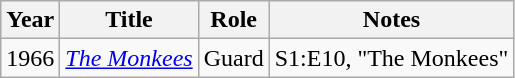<table class="wikitable">
<tr>
<th>Year</th>
<th>Title</th>
<th>Role</th>
<th>Notes</th>
</tr>
<tr>
<td>1966</td>
<td><em><a href='#'>The Monkees</a></em></td>
<td>Guard</td>
<td>S1:E10, "The Monkees"</td>
</tr>
</table>
